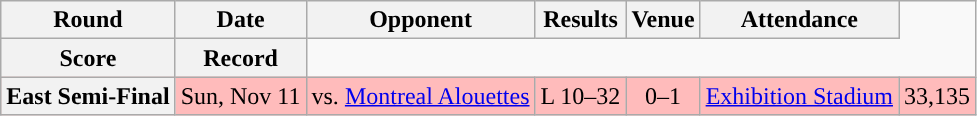<table class="wikitable" style="text-align:center">
<tr>
<th>Round</th>
<th>Date</th>
<th>Opponent</th>
<th>Results</th>
<th>Venue</th>
<th>Attendance</th>
</tr>
<tr>
<th>Score</th>
<th>Record</th>
</tr>
<tr style="background:#ffbbbb">
<th>East Semi-Final</th>
<td>Sun, Nov 11</td>
<td>vs. <a href='#'>Montreal Alouettes</a></td>
<td>L 10–32 </td>
<td>0–1</td>
<td><a href='#'>Exhibition Stadium</a></td>
<td>33,135</td>
</tr>
</table>
